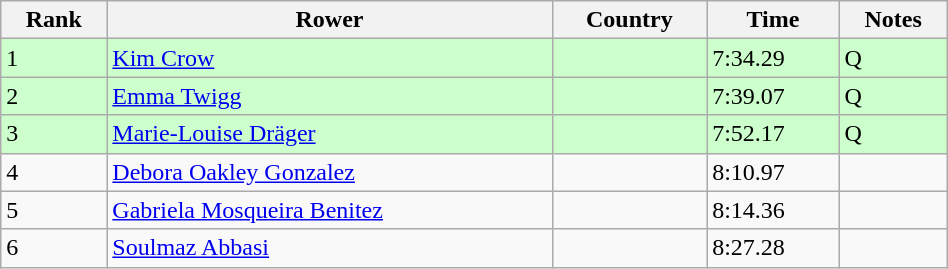<table class="wikitable sortable" width=50%>
<tr>
<th>Rank</th>
<th>Rower</th>
<th>Country</th>
<th>Time</th>
<th>Notes</th>
</tr>
<tr bgcolor=ccffcc>
<td>1</td>
<td><a href='#'>Kim Crow</a></td>
<td></td>
<td>7:34.29</td>
<td>Q</td>
</tr>
<tr bgcolor=ccffcc>
<td>2</td>
<td><a href='#'>Emma Twigg</a></td>
<td></td>
<td>7:39.07</td>
<td>Q</td>
</tr>
<tr bgcolor=ccffcc>
<td>3</td>
<td><a href='#'>Marie-Louise Dräger</a></td>
<td></td>
<td>7:52.17</td>
<td>Q</td>
</tr>
<tr>
<td>4</td>
<td><a href='#'>Debora Oakley Gonzalez</a></td>
<td></td>
<td>8:10.97</td>
<td></td>
</tr>
<tr>
<td>5</td>
<td><a href='#'>Gabriela Mosqueira Benitez</a></td>
<td></td>
<td>8:14.36</td>
<td></td>
</tr>
<tr>
<td>6</td>
<td><a href='#'>Soulmaz Abbasi</a></td>
<td></td>
<td>8:27.28</td>
<td></td>
</tr>
</table>
